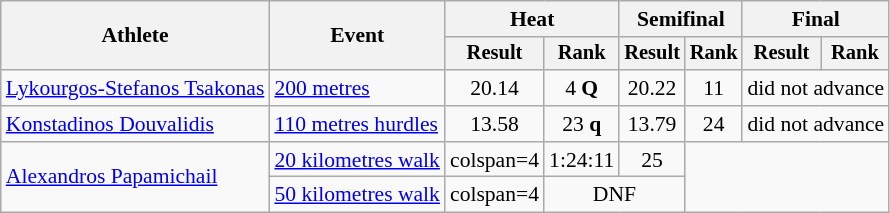<table class="wikitable" style="font-size:90%">
<tr>
<th rowspan="2">Athlete</th>
<th rowspan="2">Event</th>
<th colspan="2">Heat</th>
<th colspan="2">Semifinal</th>
<th colspan="2">Final</th>
</tr>
<tr style="font-size:95%">
<th>Result</th>
<th>Rank</th>
<th>Result</th>
<th>Rank</th>
<th>Result</th>
<th>Rank</th>
</tr>
<tr style=text-align:center>
<td style=text-align:left><a href='#'>Lykourgos-Stefanos Tsakonas</a></td>
<td style=text-align:left><a href='#'>200 metres</a></td>
<td>20.14</td>
<td>4 <strong>Q</strong></td>
<td>20.22</td>
<td>11</td>
<td colspan="2">did not advance</td>
</tr>
<tr style=text-align:center>
<td style=text-align:left><a href='#'>Konstadinos Douvalidis</a></td>
<td style=text-align:left><a href='#'>110 metres hurdles</a></td>
<td>13.58</td>
<td>23 <strong>q</strong></td>
<td>13.79</td>
<td>24</td>
<td colspan="2">did not advance</td>
</tr>
<tr style=text-align:center>
<td style=text-align:left rowspan=2><a href='#'>Alexandros Papamichail</a></td>
<td style=text-align:left><a href='#'>20 kilometres walk</a></td>
<td>colspan=4 </td>
<td>1:24:11</td>
<td>25</td>
</tr>
<tr style=text-align:center>
<td style=text-align:left><a href='#'>50 kilometres walk</a></td>
<td>colspan=4 </td>
<td colspan="2">DNF</td>
</tr>
</table>
